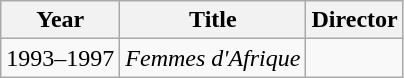<table class="wikitable sortable">
<tr>
<th>Year</th>
<th>Title</th>
<th>Director</th>
</tr>
<tr>
<td>1993–1997</td>
<td><em>Femmes d'Afrique</em></td>
</tr>
</table>
